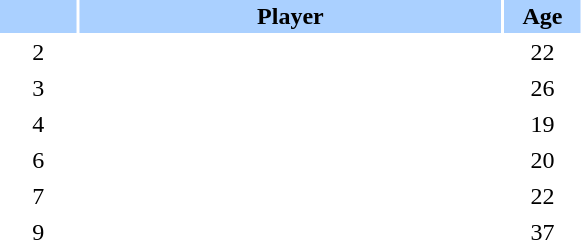<table class="sortable" border="0" cellspacing="2" cellpadding="2">
<tr style="background-color:#AAD0FF">
<th width=8%></th>
<th width=44%>Player</th>
<th width=8%>Age</th>
</tr>
<tr>
<td style="text-align: center;">2</td>
<td></td>
<td style="text-align: center;">22</td>
</tr>
<tr>
<td style="text-align: center;">3</td>
<td></td>
<td style="text-align: center;">26</td>
</tr>
<tr>
<td style="text-align: center;">4</td>
<td></td>
<td style="text-align: center;">19</td>
</tr>
<tr>
<td style="text-align: center;">6</td>
<td></td>
<td style="text-align: center;">20</td>
</tr>
<tr>
<td style="text-align: center;">7</td>
<td></td>
<td style="text-align: center;">22</td>
</tr>
<tr>
<td style="text-align: center;">9</td>
<td></td>
<td style="text-align: center;">37</td>
</tr>
</table>
